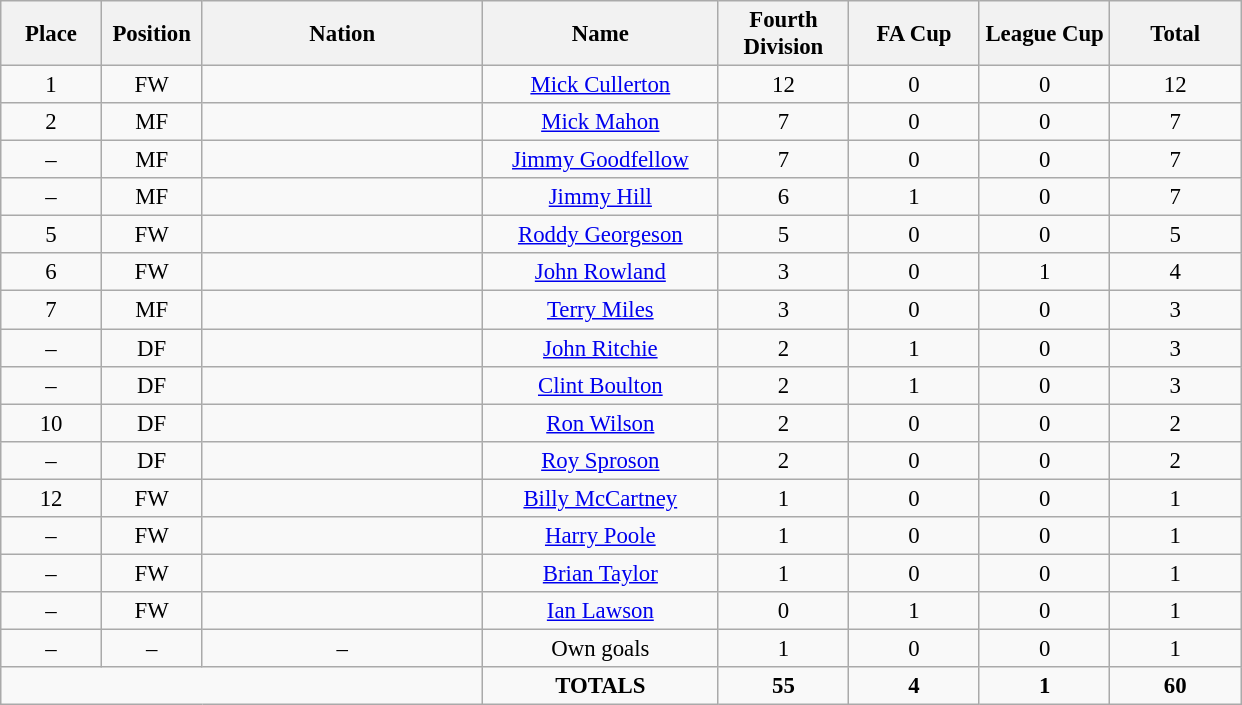<table class="wikitable" style="font-size: 95%; text-align: center;">
<tr>
<th width=60>Place</th>
<th width=60>Position</th>
<th width=180>Nation</th>
<th width=150>Name</th>
<th width=80>Fourth Division</th>
<th width=80>FA Cup</th>
<th width=80>League Cup</th>
<th width=80>Total</th>
</tr>
<tr>
<td>1</td>
<td>FW</td>
<td></td>
<td><a href='#'>Mick Cullerton</a></td>
<td>12</td>
<td>0</td>
<td>0</td>
<td>12</td>
</tr>
<tr>
<td>2</td>
<td>MF</td>
<td></td>
<td><a href='#'>Mick Mahon</a></td>
<td>7</td>
<td>0</td>
<td>0</td>
<td>7</td>
</tr>
<tr>
<td>–</td>
<td>MF</td>
<td></td>
<td><a href='#'>Jimmy Goodfellow</a></td>
<td>7</td>
<td>0</td>
<td>0</td>
<td>7</td>
</tr>
<tr>
<td>–</td>
<td>MF</td>
<td></td>
<td><a href='#'>Jimmy Hill</a></td>
<td>6</td>
<td>1</td>
<td>0</td>
<td>7</td>
</tr>
<tr>
<td>5</td>
<td>FW</td>
<td></td>
<td><a href='#'>Roddy Georgeson</a></td>
<td>5</td>
<td>0</td>
<td>0</td>
<td>5</td>
</tr>
<tr>
<td>6</td>
<td>FW</td>
<td></td>
<td><a href='#'>John Rowland</a></td>
<td>3</td>
<td>0</td>
<td>1</td>
<td>4</td>
</tr>
<tr>
<td>7</td>
<td>MF</td>
<td></td>
<td><a href='#'>Terry Miles</a></td>
<td>3</td>
<td>0</td>
<td>0</td>
<td>3</td>
</tr>
<tr>
<td>–</td>
<td>DF</td>
<td></td>
<td><a href='#'>John Ritchie</a></td>
<td>2</td>
<td>1</td>
<td>0</td>
<td>3</td>
</tr>
<tr>
<td>–</td>
<td>DF</td>
<td></td>
<td><a href='#'>Clint Boulton</a></td>
<td>2</td>
<td>1</td>
<td>0</td>
<td>3</td>
</tr>
<tr>
<td>10</td>
<td>DF</td>
<td></td>
<td><a href='#'>Ron Wilson</a></td>
<td>2</td>
<td>0</td>
<td>0</td>
<td>2</td>
</tr>
<tr>
<td>–</td>
<td>DF</td>
<td></td>
<td><a href='#'>Roy Sproson</a></td>
<td>2</td>
<td>0</td>
<td>0</td>
<td>2</td>
</tr>
<tr>
<td>12</td>
<td>FW</td>
<td></td>
<td><a href='#'>Billy McCartney</a></td>
<td>1</td>
<td>0</td>
<td>0</td>
<td>1</td>
</tr>
<tr>
<td>–</td>
<td>FW</td>
<td></td>
<td><a href='#'>Harry Poole</a></td>
<td>1</td>
<td>0</td>
<td>0</td>
<td>1</td>
</tr>
<tr>
<td>–</td>
<td>FW</td>
<td></td>
<td><a href='#'>Brian Taylor</a></td>
<td>1</td>
<td>0</td>
<td>0</td>
<td>1</td>
</tr>
<tr>
<td>–</td>
<td>FW</td>
<td></td>
<td><a href='#'>Ian Lawson</a></td>
<td>0</td>
<td>1</td>
<td>0</td>
<td>1</td>
</tr>
<tr>
<td>–</td>
<td>–</td>
<td>–</td>
<td>Own goals</td>
<td>1</td>
<td>0</td>
<td>0</td>
<td>1</td>
</tr>
<tr>
<td colspan="3"></td>
<td><strong>TOTALS</strong></td>
<td><strong>55</strong></td>
<td><strong>4</strong></td>
<td><strong>1</strong></td>
<td><strong>60</strong></td>
</tr>
</table>
